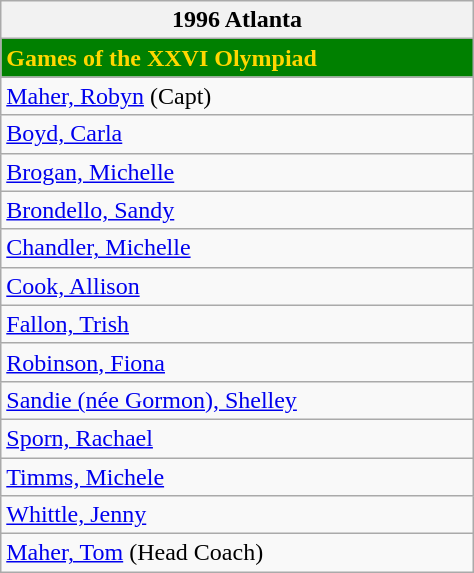<table class="wikitable collapsible autocollapse" width=25%>
<tr>
<th>1996 Atlanta</th>
</tr>
<tr>
<td bgcolor=green style="color:gold; width:200px"><strong>Games of the XXVI Olympiad</strong></td>
</tr>
<tr>
<td><a href='#'>Maher, Robyn</a> (Capt)</td>
</tr>
<tr>
<td><a href='#'>Boyd, Carla</a></td>
</tr>
<tr>
<td><a href='#'>Brogan, Michelle</a></td>
</tr>
<tr>
<td><a href='#'>Brondello, Sandy</a></td>
</tr>
<tr>
<td><a href='#'>Chandler, Michelle</a></td>
</tr>
<tr>
<td><a href='#'>Cook, Allison</a></td>
</tr>
<tr>
<td><a href='#'>Fallon, Trish</a></td>
</tr>
<tr>
<td><a href='#'>Robinson, Fiona</a></td>
</tr>
<tr>
<td><a href='#'>Sandie (née Gormon), Shelley</a></td>
</tr>
<tr>
<td><a href='#'>Sporn, Rachael</a></td>
</tr>
<tr>
<td><a href='#'>Timms, Michele</a></td>
</tr>
<tr>
<td><a href='#'>Whittle, Jenny</a></td>
</tr>
<tr>
<td><a href='#'>Maher, Tom</a> (Head Coach)</td>
</tr>
</table>
